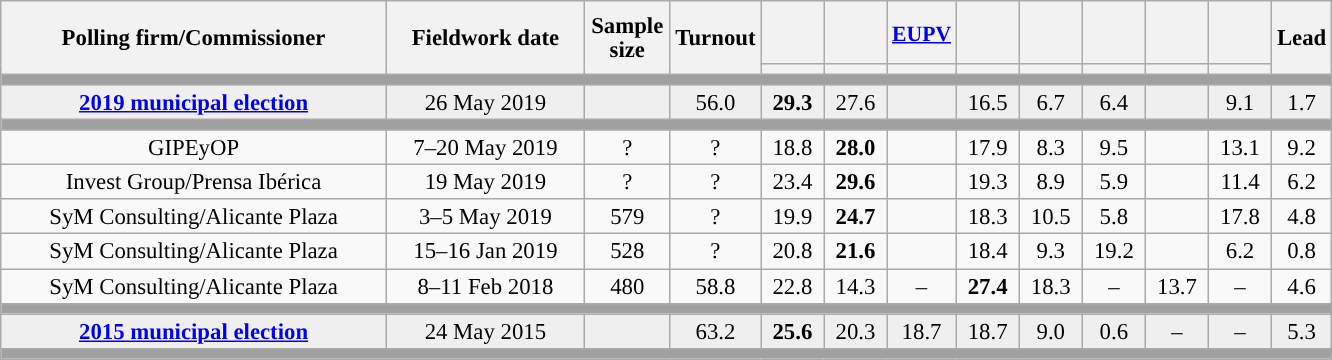<table class="wikitable collapsible collapsed" style="text-align:center; font-size:95%; line-height:16px;">
<tr style="height:42px;">
<th style="width:250px;" rowspan="2">Polling firm/Commissioner</th>
<th style="width:125px;" rowspan="2">Fieldwork date</th>
<th style="width:50px;" rowspan="2">Sample size</th>
<th style="width:45px;" rowspan="2">Turnout</th>
<th style="width:35px;"></th>
<th style="width:35px;"></th>
<th style="width:35px; font-size:95%;"><a href='#'>EUPV</a></th>
<th style="width:35px;"></th>
<th style="width:35px;"></th>
<th style="width:35px;"></th>
<th style="width:35px;"></th>
<th style="width:35px;"></th>
<th style="width:30px;" rowspan="2">Lead</th>
</tr>
<tr>
<th style="color:inherit;background:"></th>
<th style="color:inherit;background:"></th>
<th style="color:inherit;background:"></th>
<th style="color:inherit;background:"></th>
<th style="color:inherit;background:"></th>
<th style="color:inherit;background:"></th>
<th style="color:inherit;background:"></th>
<th style="color:inherit;background:"></th>
</tr>
<tr>
<td colspan="13" style="background:#A0A0A0"></td>
</tr>
<tr style="background:#EFEFEF;">
<td><strong><a href='#'>2019 municipal election</a></strong></td>
<td>26 May 2019</td>
<td></td>
<td>56.0</td>
<td><strong>29.3</strong><br></td>
<td>27.6<br></td>
<td></td>
<td>16.5<br></td>
<td>6.7<br></td>
<td>6.4<br></td>
<td></td>
<td>9.1<br></td>
<td style="background:">1.7</td>
</tr>
<tr>
<td colspan="13" style="background:#A0A0A0"></td>
</tr>
<tr>
<td>GIPEyOP</td>
<td>7–20 May 2019</td>
<td>?</td>
<td>?</td>
<td>18.8<br></td>
<td><strong>28.0</strong><br></td>
<td></td>
<td>17.9<br></td>
<td>8.3<br></td>
<td>9.5<br></td>
<td></td>
<td>13.1<br></td>
<td style="background:">9.2</td>
</tr>
<tr>
<td>Invest Group/Prensa Ibérica</td>
<td>19 May 2019</td>
<td>?</td>
<td>?</td>
<td>23.4<br></td>
<td><strong>29.6</strong><br></td>
<td></td>
<td>19.3<br></td>
<td>8.9<br></td>
<td>5.9<br></td>
<td></td>
<td>11.4<br></td>
<td style="background:">6.2</td>
</tr>
<tr>
<td>SyM Consulting/Alicante Plaza</td>
<td>3–5 May 2019</td>
<td>579</td>
<td>?</td>
<td>19.9<br></td>
<td><strong>24.7</strong><br></td>
<td></td>
<td>18.3<br></td>
<td>10.5<br></td>
<td>5.8<br></td>
<td></td>
<td>17.8<br></td>
<td style="background:">4.8</td>
</tr>
<tr>
<td>SyM Consulting/Alicante Plaza</td>
<td>15–16 Jan 2019</td>
<td>528</td>
<td>?</td>
<td>20.8<br></td>
<td><strong>21.6</strong><br></td>
<td></td>
<td>18.4<br></td>
<td>9.3<br></td>
<td>19.2<br></td>
<td></td>
<td>6.2<br></td>
<td style="background:">0.8</td>
</tr>
<tr>
<td>SyM Consulting/Alicante Plaza</td>
<td>8–11 Feb 2018</td>
<td>480</td>
<td>58.8</td>
<td>22.8<br></td>
<td>14.3<br></td>
<td>–</td>
<td><strong>27.4</strong><br></td>
<td>18.3<br></td>
<td>–</td>
<td>13.7<br></td>
<td>–</td>
<td style="background:">4.6</td>
</tr>
<tr>
<td colspan="13" style="background:#A0A0A0"></td>
</tr>
<tr style="background:#EFEFEF;">
<td><strong><a href='#'>2015 municipal election</a></strong></td>
<td>24 May 2015</td>
<td></td>
<td>63.2</td>
<td><strong>25.6</strong><br></td>
<td>20.3<br></td>
<td>18.7<br></td>
<td>18.7<br></td>
<td>9.0<br></td>
<td>0.6<br></td>
<td>–</td>
<td>–</td>
<td style="background:">5.3</td>
</tr>
<tr>
<td colspan="13" style="background:#A0A0A0"></td>
</tr>
</table>
